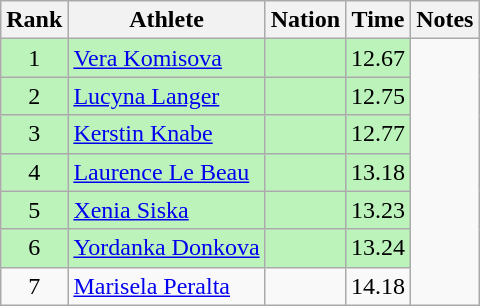<table class="wikitable sortable" style="text-align:center">
<tr>
<th>Rank</th>
<th>Athlete</th>
<th>Nation</th>
<th>Time</th>
<th>Notes</th>
</tr>
<tr style="background:#bbf3bb;">
<td>1</td>
<td align=left><a href='#'>Vera Komisova</a></td>
<td align=left></td>
<td>12.67</td>
</tr>
<tr style="background:#bbf3bb;">
<td>2</td>
<td align=left><a href='#'>Lucyna Langer</a></td>
<td align=left></td>
<td>12.75</td>
</tr>
<tr style="background:#bbf3bb;">
<td>3</td>
<td align=left><a href='#'>Kerstin Knabe</a></td>
<td align=left></td>
<td>12.77</td>
</tr>
<tr style="background:#bbf3bb;">
<td>4</td>
<td align=left><a href='#'>Laurence Le Beau</a></td>
<td align=left></td>
<td>13.18</td>
</tr>
<tr style="background:#bbf3bb;">
<td>5</td>
<td align=left><a href='#'>Xenia Siska</a></td>
<td align=left></td>
<td>13.23</td>
</tr>
<tr style="background:#bbf3bb;">
<td>6</td>
<td align=left><a href='#'>Yordanka Donkova</a></td>
<td align=left></td>
<td>13.24</td>
</tr>
<tr>
<td>7</td>
<td align=left><a href='#'>Marisela Peralta</a></td>
<td align=left></td>
<td>14.18</td>
</tr>
</table>
